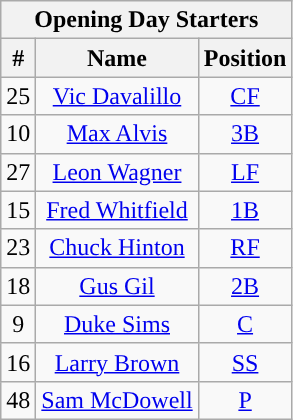<table class="wikitable" style="text-align:center">
<tr>
<th colspan="3">Opening Day Starters</th>
</tr>
<tr>
<th>#</th>
<th>Name</th>
<th>Position</th>
</tr>
<tr>
<td>25</td>
<td><a href='#'>Vic Davalillo</a></td>
<td><a href='#'>CF</a></td>
</tr>
<tr>
<td>10</td>
<td><a href='#'>Max Alvis</a></td>
<td><a href='#'>3B</a></td>
</tr>
<tr>
<td>27</td>
<td><a href='#'>Leon Wagner</a></td>
<td><a href='#'>LF</a></td>
</tr>
<tr>
<td>15</td>
<td><a href='#'>Fred Whitfield</a></td>
<td><a href='#'>1B</a></td>
</tr>
<tr>
<td>23</td>
<td><a href='#'>Chuck Hinton</a></td>
<td><a href='#'>RF</a></td>
</tr>
<tr>
<td>18</td>
<td><a href='#'>Gus Gil</a></td>
<td><a href='#'>2B</a></td>
</tr>
<tr>
<td>9</td>
<td><a href='#'>Duke Sims</a></td>
<td><a href='#'>C</a></td>
</tr>
<tr>
<td>16</td>
<td><a href='#'>Larry Brown</a></td>
<td><a href='#'>SS</a></td>
</tr>
<tr>
<td>48</td>
<td><a href='#'>Sam McDowell</a></td>
<td><a href='#'>P</a></td>
</tr>
</table>
